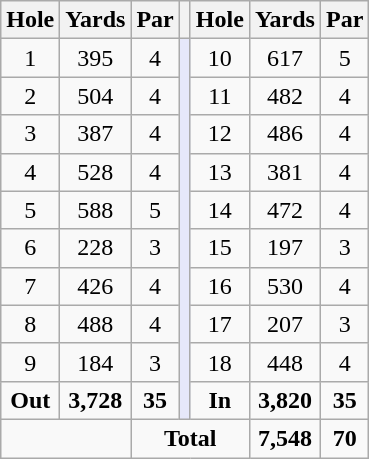<table class="wikitable" style="text-align:center; font-size:100%;">
<tr>
<th>Hole</th>
<th>Yards</th>
<th>Par</th>
<th></th>
<th>Hole</th>
<th>Yards</th>
<th>Par</th>
</tr>
<tr>
<td>1</td>
<td>395</td>
<td>4</td>
<td rowspan=10 style="background:#E6E8FA;"></td>
<td>10</td>
<td>617</td>
<td>5</td>
</tr>
<tr>
<td>2</td>
<td>504</td>
<td>4</td>
<td>11</td>
<td>482</td>
<td>4</td>
</tr>
<tr>
<td>3</td>
<td>387</td>
<td>4</td>
<td>12</td>
<td>486</td>
<td>4</td>
</tr>
<tr>
<td>4</td>
<td>528</td>
<td>4</td>
<td>13</td>
<td>381</td>
<td>4</td>
</tr>
<tr>
<td>5</td>
<td>588</td>
<td>5</td>
<td>14</td>
<td>472</td>
<td>4</td>
</tr>
<tr>
<td>6</td>
<td>228</td>
<td>3</td>
<td>15</td>
<td>197</td>
<td>3</td>
</tr>
<tr>
<td>7</td>
<td>426</td>
<td>4</td>
<td>16</td>
<td>530</td>
<td>4</td>
</tr>
<tr>
<td>8</td>
<td>488</td>
<td>4</td>
<td>17</td>
<td>207</td>
<td>3</td>
</tr>
<tr>
<td>9</td>
<td>184</td>
<td>3</td>
<td>18</td>
<td>448</td>
<td>4</td>
</tr>
<tr>
<td><strong>Out</strong></td>
<td><strong>3,728</strong></td>
<td><strong>35</strong></td>
<td><strong>In</strong></td>
<td><strong>3,820</strong></td>
<td><strong>35</strong></td>
</tr>
<tr>
<td colspan=2 align=left></td>
<td colspan=3><strong>Total</strong></td>
<td><strong>7,548</strong></td>
<td><strong>70</strong></td>
</tr>
</table>
